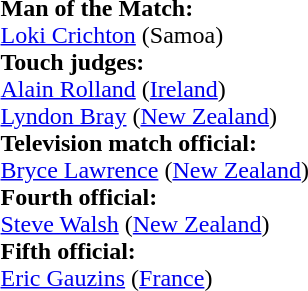<table>
<tr>
<td><br><strong>Man of the Match:</strong>
<br><a href='#'>Loki Crichton</a> (Samoa)<br><strong>Touch judges:</strong>
<br><a href='#'>Alain Rolland</a> (<a href='#'>Ireland</a>)
<br><a href='#'>Lyndon Bray</a> (<a href='#'>New Zealand</a>)
<br><strong>Television match official:</strong>
<br><a href='#'>Bryce Lawrence</a> (<a href='#'>New Zealand</a>)
<br><strong>Fourth official:</strong>
<br><a href='#'>Steve Walsh</a> (<a href='#'>New Zealand</a>)
<br><strong>Fifth official:</strong>
<br><a href='#'>Eric Gauzins</a> (<a href='#'>France</a>)</td>
</tr>
</table>
